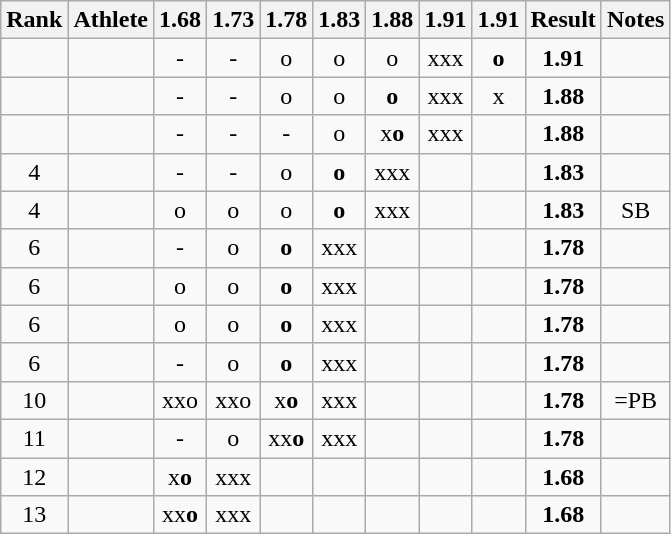<table class="wikitable sortable" style="text-align:center">
<tr>
<th>Rank</th>
<th>Athlete</th>
<th>1.68</th>
<th>1.73</th>
<th>1.78</th>
<th>1.83</th>
<th>1.88</th>
<th>1.91</th>
<th>1.91</th>
<th>Result</th>
<th>Notes</th>
</tr>
<tr>
<td></td>
<td align="left"></td>
<td>-</td>
<td>-</td>
<td>o</td>
<td>o</td>
<td>o</td>
<td>xxx</td>
<td><strong>o</strong></td>
<td><strong>1.91</strong></td>
<td></td>
</tr>
<tr>
<td></td>
<td align="left"></td>
<td>-</td>
<td>-</td>
<td>o</td>
<td>o</td>
<td><strong>o</strong></td>
<td>xxx</td>
<td>x</td>
<td><strong>1.88</strong></td>
<td></td>
</tr>
<tr>
<td></td>
<td align="left"></td>
<td>-</td>
<td>-</td>
<td>-</td>
<td>o</td>
<td>x<strong>o</strong></td>
<td>xxx</td>
<td></td>
<td><strong>1.88</strong></td>
<td></td>
</tr>
<tr>
<td>4</td>
<td align="left"></td>
<td>-</td>
<td>-</td>
<td>o</td>
<td><strong>o</strong></td>
<td>xxx</td>
<td></td>
<td></td>
<td><strong>1.83</strong></td>
<td></td>
</tr>
<tr>
<td>4</td>
<td align="left"></td>
<td>o</td>
<td>o</td>
<td>o</td>
<td><strong>o</strong></td>
<td>xxx</td>
<td></td>
<td></td>
<td><strong>1.83</strong></td>
<td>SB</td>
</tr>
<tr>
<td>6</td>
<td align="left"></td>
<td>-</td>
<td>o</td>
<td><strong>o</strong></td>
<td>xxx</td>
<td></td>
<td></td>
<td></td>
<td><strong>1.78</strong></td>
<td></td>
</tr>
<tr>
<td>6</td>
<td align="left"></td>
<td>o</td>
<td>o</td>
<td><strong>o</strong></td>
<td>xxx</td>
<td></td>
<td></td>
<td></td>
<td><strong>1.78</strong></td>
<td></td>
</tr>
<tr>
<td>6</td>
<td align="left"></td>
<td>o</td>
<td>o</td>
<td><strong>o</strong></td>
<td>xxx</td>
<td></td>
<td></td>
<td></td>
<td><strong>1.78</strong></td>
<td></td>
</tr>
<tr>
<td>6</td>
<td align="left"></td>
<td>-</td>
<td>o</td>
<td><strong>o</strong></td>
<td>xxx</td>
<td></td>
<td></td>
<td></td>
<td><strong>1.78</strong></td>
<td></td>
</tr>
<tr>
<td>10</td>
<td align="left"></td>
<td>xxo</td>
<td>xxo</td>
<td>x<strong>o</strong></td>
<td>xxx</td>
<td></td>
<td></td>
<td></td>
<td><strong>1.78</strong></td>
<td>=PB</td>
</tr>
<tr>
<td>11</td>
<td align="left"></td>
<td>-</td>
<td>o</td>
<td>xx<strong>o</strong></td>
<td>xxx</td>
<td></td>
<td></td>
<td></td>
<td><strong>1.78</strong></td>
<td></td>
</tr>
<tr>
<td>12</td>
<td align="left"></td>
<td>x<strong>o</strong></td>
<td>xxx</td>
<td></td>
<td></td>
<td></td>
<td></td>
<td></td>
<td><strong>1.68</strong></td>
<td></td>
</tr>
<tr>
<td>13</td>
<td align="left"></td>
<td>xx<strong>o</strong></td>
<td>xxx</td>
<td></td>
<td></td>
<td></td>
<td></td>
<td></td>
<td><strong>1.68</strong></td>
<td></td>
</tr>
</table>
